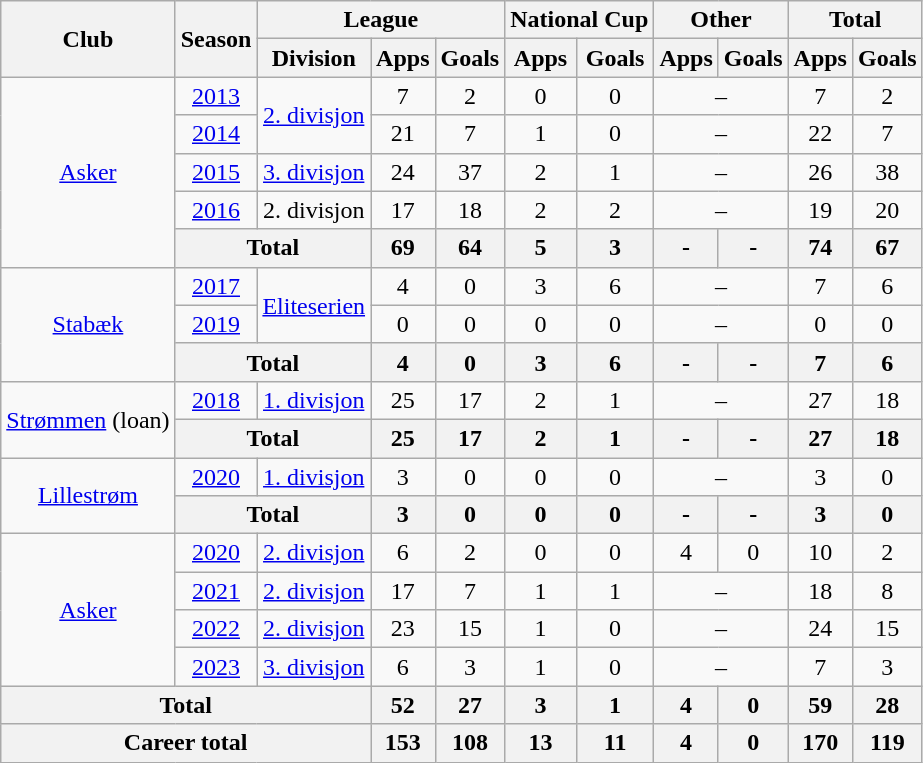<table class="wikitable" style="text-align: center;">
<tr>
<th rowspan="2">Club</th>
<th rowspan="2">Season</th>
<th colspan="3">League</th>
<th colspan="2">National Cup</th>
<th colspan="2">Other</th>
<th colspan="2">Total</th>
</tr>
<tr>
<th>Division</th>
<th>Apps</th>
<th>Goals</th>
<th>Apps</th>
<th>Goals</th>
<th>Apps</th>
<th>Goals</th>
<th>Apps</th>
<th>Goals</th>
</tr>
<tr>
<td rowspan="5" valign="center"><a href='#'>Asker</a></td>
<td><a href='#'>2013</a></td>
<td rowspan="2" valign="center"><a href='#'>2. divisjon</a></td>
<td>7</td>
<td>2</td>
<td>0</td>
<td>0</td>
<td colspan="2">–</td>
<td>7</td>
<td>2</td>
</tr>
<tr>
<td><a href='#'>2014</a></td>
<td>21</td>
<td>7</td>
<td>1</td>
<td>0</td>
<td colspan="2">–</td>
<td>22</td>
<td>7</td>
</tr>
<tr>
<td><a href='#'>2015</a></td>
<td rowspan="1" valign="center"><a href='#'>3. divisjon</a></td>
<td>24</td>
<td>37</td>
<td>2</td>
<td>1</td>
<td colspan="2">–</td>
<td>26</td>
<td>38</td>
</tr>
<tr>
<td><a href='#'>2016</a></td>
<td rowspan="1" valign="center">2. divisjon</td>
<td>17</td>
<td>18</td>
<td>2</td>
<td>2</td>
<td colspan="2">–</td>
<td>19</td>
<td>20</td>
</tr>
<tr>
<th colspan="2">Total</th>
<th>69</th>
<th>64</th>
<th>5</th>
<th>3</th>
<th>-</th>
<th>-</th>
<th>74</th>
<th>67</th>
</tr>
<tr>
<td rowspan="3" valign="center"><a href='#'>Stabæk</a></td>
<td><a href='#'>2017</a></td>
<td rowspan="2" valign="center"><a href='#'>Eliteserien</a></td>
<td>4</td>
<td>0</td>
<td>3</td>
<td>6</td>
<td colspan="2">–</td>
<td>7</td>
<td>6</td>
</tr>
<tr>
<td><a href='#'>2019</a></td>
<td>0</td>
<td>0</td>
<td>0</td>
<td>0</td>
<td colspan="2">–</td>
<td>0</td>
<td>0</td>
</tr>
<tr>
<th colspan="2">Total</th>
<th>4</th>
<th>0</th>
<th>3</th>
<th>6</th>
<th>-</th>
<th>-</th>
<th>7</th>
<th>6</th>
</tr>
<tr>
<td rowspan="2" valign="center"><a href='#'>Strømmen</a> (loan)</td>
<td><a href='#'>2018</a></td>
<td rowspan="1" valign="center"><a href='#'>1. divisjon</a></td>
<td>25</td>
<td>17</td>
<td>2</td>
<td>1</td>
<td colspan="2">–</td>
<td>27</td>
<td>18</td>
</tr>
<tr>
<th colspan="2">Total</th>
<th>25</th>
<th>17</th>
<th>2</th>
<th>1</th>
<th>-</th>
<th>-</th>
<th>27</th>
<th>18</th>
</tr>
<tr>
<td rowspan="2" valign="center"><a href='#'>Lillestrøm</a></td>
<td><a href='#'>2020</a></td>
<td rowspan="1" valign="center"><a href='#'>1. divisjon</a></td>
<td>3</td>
<td>0</td>
<td>0</td>
<td>0</td>
<td colspan="2">–</td>
<td>3</td>
<td>0</td>
</tr>
<tr>
<th colspan="2">Total</th>
<th>3</th>
<th>0</th>
<th>0</th>
<th>0</th>
<th>-</th>
<th>-</th>
<th>3</th>
<th>0</th>
</tr>
<tr>
<td rowspan="4" valign="center"><a href='#'>Asker</a></td>
<td><a href='#'>2020</a></td>
<td rowspan="1" valign="center"><a href='#'>2. divisjon</a></td>
<td>6</td>
<td>2</td>
<td>0</td>
<td>0</td>
<td colspan="1">4</td>
<td>0</td>
<td>10</td>
<td>2</td>
</tr>
<tr>
<td><a href='#'>2021</a></td>
<td rowspan="1" valign="center"><a href='#'>2. divisjon</a></td>
<td>17</td>
<td>7</td>
<td>1</td>
<td>1</td>
<td colspan="2">–</td>
<td>18</td>
<td>8</td>
</tr>
<tr>
<td><a href='#'>2022</a></td>
<td rowspan="1" valign="center"><a href='#'>2. divisjon</a></td>
<td>23</td>
<td>15</td>
<td>1</td>
<td>0</td>
<td colspan="2">–</td>
<td>24</td>
<td>15</td>
</tr>
<tr>
<td><a href='#'>2023</a></td>
<td rowspan="1" valign="center"><a href='#'>3. divisjon</a></td>
<td>6</td>
<td>3</td>
<td>1</td>
<td>0</td>
<td colspan="2">–</td>
<td>7</td>
<td>3</td>
</tr>
<tr>
<th colspan="3">Total</th>
<th>52</th>
<th>27</th>
<th>3</th>
<th>1</th>
<th>4</th>
<th>0</th>
<th>59</th>
<th>28</th>
</tr>
<tr>
<th colspan="3">Career total</th>
<th>153</th>
<th>108</th>
<th>13</th>
<th>11</th>
<th>4</th>
<th>0</th>
<th>170</th>
<th>119</th>
</tr>
</table>
